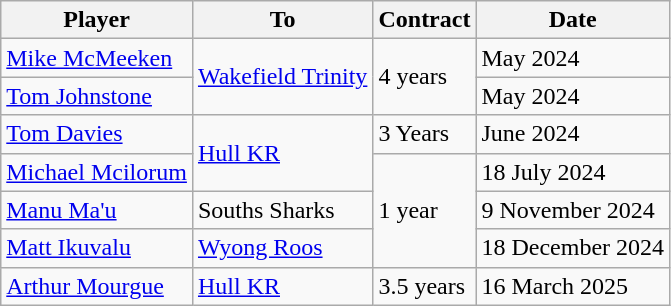<table class="wikitable">
<tr>
<th>Player</th>
<th>To</th>
<th>Contract</th>
<th>Date</th>
</tr>
<tr>
<td> <a href='#'>Mike McMeeken</a></td>
<td Rowspan=2> <a href='#'>Wakefield Trinity</a></td>
<td Rowspan=2>4 years</td>
<td>May 2024</td>
</tr>
<tr>
<td> <a href='#'>Tom Johnstone</a></td>
<td>May 2024</td>
</tr>
<tr>
<td> <a href='#'>Tom Davies</a></td>
<td Rowspan=2> <a href='#'>Hull KR</a></td>
<td>3 Years</td>
<td>June 2024</td>
</tr>
<tr>
<td> <a href='#'>Michael Mcilorum</a></td>
<td Rowspan=3>1 year</td>
<td>18 July 2024</td>
</tr>
<tr>
<td> <a href='#'>Manu Ma'u</a></td>
<td> Souths Sharks</td>
<td>9 November 2024</td>
</tr>
<tr>
<td> <a href='#'>Matt Ikuvalu</a></td>
<td> <a href='#'>Wyong Roos</a></td>
<td>18 December 2024</td>
</tr>
<tr>
<td> <a href='#'>Arthur Mourgue</a></td>
<td> <a href='#'>Hull KR</a></td>
<td>3.5 years</td>
<td>16 March 2025</td>
</tr>
</table>
